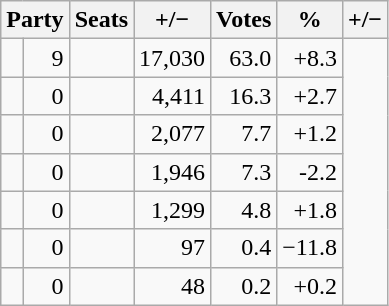<table class="wikitable" style="text-align:right">
<tr>
<th colspan="2">Party</th>
<th>Seats</th>
<th>+/−</th>
<th>Votes</th>
<th>%</th>
<th>+/−</th>
</tr>
<tr>
<td></td>
<td>9</td>
<td></td>
<td>17,030</td>
<td>63.0</td>
<td><span>+8.3</span></td>
</tr>
<tr>
<td></td>
<td>0</td>
<td></td>
<td>4,411</td>
<td>16.3</td>
<td><span>+2.7</span></td>
</tr>
<tr>
<td></td>
<td>0</td>
<td></td>
<td>2,077</td>
<td>7.7</td>
<td><span>+1.2</span></td>
</tr>
<tr>
<td></td>
<td>0</td>
<td></td>
<td>1,946</td>
<td>7.3</td>
<td><span>-2.2</span></td>
</tr>
<tr>
<td></td>
<td>0</td>
<td></td>
<td>1,299</td>
<td>4.8</td>
<td><span>+1.8</span></td>
</tr>
<tr>
<td></td>
<td>0</td>
<td></td>
<td>97</td>
<td>0.4</td>
<td><span>−11.8</span></td>
</tr>
<tr>
<td></td>
<td>0</td>
<td></td>
<td>48</td>
<td>0.2</td>
<td><span>+0.2</span></td>
</tr>
</table>
